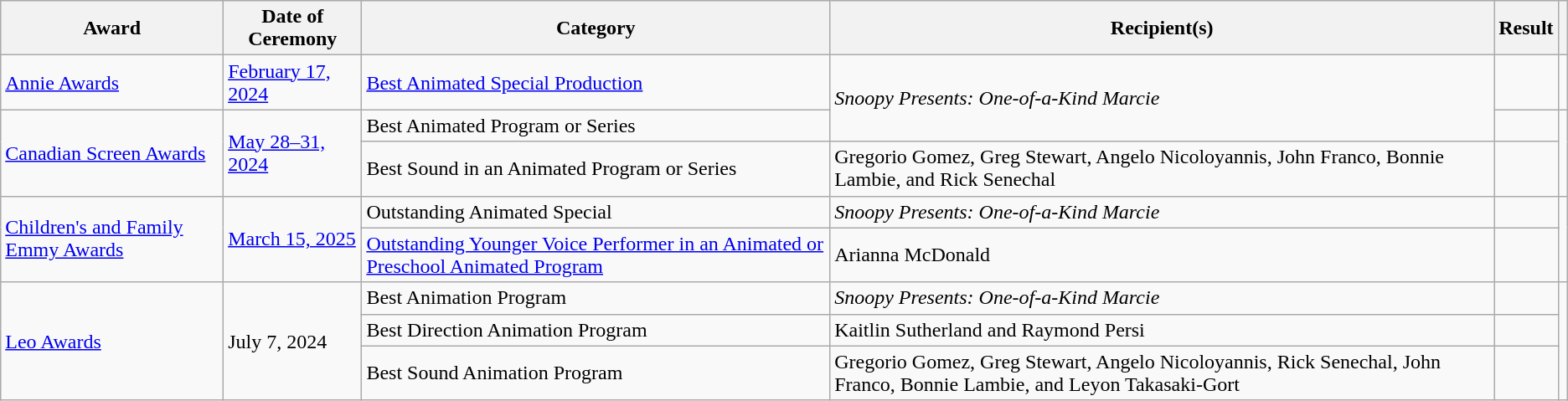<table class="wikitable">
<tr>
<th>Award</th>
<th>Date of Ceremony</th>
<th>Category</th>
<th>Recipient(s)</th>
<th>Result</th>
<th></th>
</tr>
<tr>
<td><a href='#'>Annie Awards</a></td>
<td><a href='#'>February 17, 2024</a></td>
<td><a href='#'>Best Animated Special Production</a></td>
<td rowspan=2><em>Snoopy Presents: One-of-a-Kind Marcie</em></td>
<td></td>
<td align=center></td>
</tr>
<tr>
<td rowspan=2><a href='#'>Canadian Screen Awards</a></td>
<td rowspan=2><a href='#'>May 28–31, 2024</a></td>
<td>Best Animated Program or Series</td>
<td></td>
<td rowspan=2 align=center></td>
</tr>
<tr>
<td>Best Sound in an Animated Program or Series</td>
<td>Gregorio Gomez, Greg Stewart, Angelo Nicoloyannis, John Franco, Bonnie Lambie, and Rick Senechal</td>
<td></td>
</tr>
<tr>
<td rowspan=2><a href='#'>Children's and Family Emmy Awards</a></td>
<td rowspan=2><a href='#'>March 15, 2025</a></td>
<td>Outstanding Animated Special</td>
<td><em>Snoopy Presents: One-of-a-Kind Marcie</em></td>
<td></td>
<td rowspan=2 align=center></td>
</tr>
<tr>
<td><a href='#'>Outstanding Younger Voice Performer in an Animated or Preschool Animated Program</a></td>
<td>Arianna McDonald</td>
<td></td>
</tr>
<tr>
<td rowspan=3><a href='#'>Leo Awards</a></td>
<td rowspan=3>July 7, 2024</td>
<td>Best Animation Program</td>
<td><em>Snoopy Presents: One-of-a-Kind Marcie</em></td>
<td></td>
<td rowspan=3 align=center></td>
</tr>
<tr>
<td>Best Direction Animation Program</td>
<td>Kaitlin Sutherland and Raymond Persi</td>
<td></td>
</tr>
<tr>
<td>Best Sound Animation Program</td>
<td>Gregorio Gomez, Greg Stewart, Angelo Nicoloyannis, Rick Senechal, John Franco, Bonnie Lambie, and Leyon Takasaki-Gort</td>
<td></td>
</tr>
</table>
